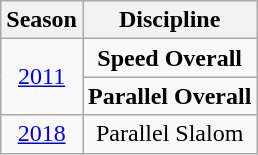<table class=wikitable style="text-align:center;">
<tr>
<th>Season</th>
<th>Discipline</th>
</tr>
<tr>
<td rowspan=2><a href='#'>2011</a></td>
<td><strong>Speed Overall</strong></td>
</tr>
<tr>
<td><strong>Parallel Overall</strong></td>
</tr>
<tr>
<td><a href='#'>2018</a></td>
<td>Parallel Slalom</td>
</tr>
</table>
